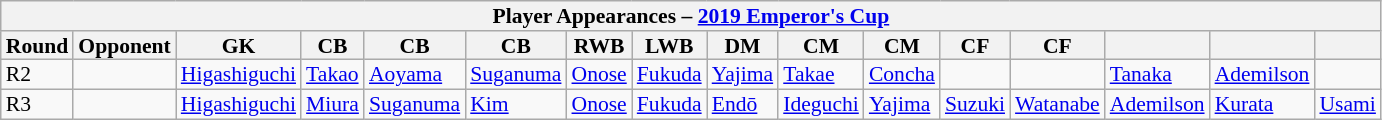<table class="wikitable"  style="text-align:left; line-height:90%; font-size:90%; width:60%;">
<tr>
<th colspan=16>Player Appearances – <a href='#'>2019 Emperor's Cup</a></th>
</tr>
<tr>
<th style="width:5%;">Round</th>
<th style="width:20%;">Opponent</th>
<th style="width:5%;">GK</th>
<th style="width:5%;">CB</th>
<th style="width:5%;">CB</th>
<th style="width:5%;">CB</th>
<th style="width:5%;">RWB</th>
<th style="width:5%;">LWB</th>
<th style="width:5%;">DM</th>
<th style="width:5%;">CM</th>
<th style="width:5%;">CM</th>
<th style="width:5%;">CF</th>
<th style="width:5%;">CF</th>
<th style="width:5%;"></th>
<th style="width:5%;"></th>
<th style="width:5%;"></th>
</tr>
<tr>
<td align=centre>R2</td>
<td align=left></td>
<td><a href='#'>Higashiguchi</a></td>
<td><a href='#'>Takao</a></td>
<td><a href='#'>Aoyama</a></td>
<td><a href='#'>Suganuma</a></td>
<td><a href='#'>Onose</a></td>
<td><a href='#'>Fukuda</a></td>
<td><a href='#'>Yajima</a></td>
<td><a href='#'>Takae</a></td>
<td><a href='#'>Concha</a></td>
<td></td>
<td></td>
<td><a href='#'>Tanaka</a></td>
<td><a href='#'>Ademilson</a></td>
<td></td>
</tr>
<tr>
<td align=centre>R3</td>
<td align=left></td>
<td><a href='#'>Higashiguchi</a></td>
<td><a href='#'>Miura</a></td>
<td><a href='#'>Suganuma</a></td>
<td><a href='#'>Kim</a></td>
<td><a href='#'>Onose</a></td>
<td><a href='#'>Fukuda</a></td>
<td><a href='#'>Endō</a></td>
<td><a href='#'>Ideguchi</a></td>
<td><a href='#'>Yajima</a></td>
<td><a href='#'>Suzuki</a></td>
<td><a href='#'>Watanabe</a></td>
<td><a href='#'>Ademilson</a></td>
<td><a href='#'>Kurata</a></td>
<td><a href='#'>Usami</a></td>
</tr>
</table>
